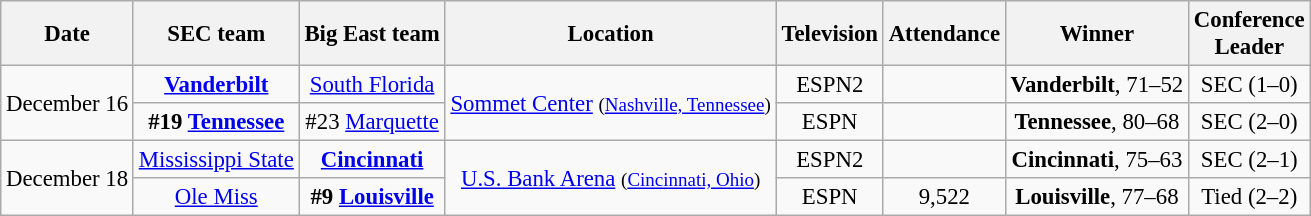<table class="wikitable" style="font-size: 95%; text-align:center;">
<tr>
<th>Date</th>
<th>SEC team</th>
<th>Big East team</th>
<th>Location</th>
<th>Television</th>
<th>Attendance</th>
<th>Winner</th>
<th>Conference<br>Leader</th>
</tr>
<tr>
<td rowspan=2>December 16</td>
<td><strong><a href='#'>Vanderbilt</a></strong></td>
<td><a href='#'>South Florida</a></td>
<td rowspan=2><a href='#'>Sommet Center</a> <small>(<a href='#'>Nashville, Tennessee</a>)</small></td>
<td>ESPN2</td>
<td></td>
<td><strong>Vanderbilt</strong>, 71–52</td>
<td>SEC (1–0)</td>
</tr>
<tr>
<td><strong>#19 <a href='#'>Tennessee</a></strong></td>
<td>#23 <a href='#'>Marquette</a></td>
<td>ESPN</td>
<td></td>
<td><strong>Tennessee</strong>, 80–68</td>
<td>SEC (2–0)</td>
</tr>
<tr>
<td rowspan=2>December 18</td>
<td><a href='#'>Mississippi State</a></td>
<td><strong><a href='#'>Cincinnati</a></strong></td>
<td rowspan=2><a href='#'>U.S. Bank Arena</a> <small>(<a href='#'>Cincinnati, Ohio</a>)</small></td>
<td>ESPN2</td>
<td></td>
<td><strong>Cincinnati</strong>, 75–63</td>
<td>SEC (2–1)</td>
</tr>
<tr>
<td><a href='#'>Ole Miss</a></td>
<td><strong>#9 <a href='#'>Louisville</a></strong></td>
<td>ESPN</td>
<td>9,522</td>
<td><strong>Louisville</strong>, 77–68</td>
<td>Tied (2–2)</td>
</tr>
</table>
